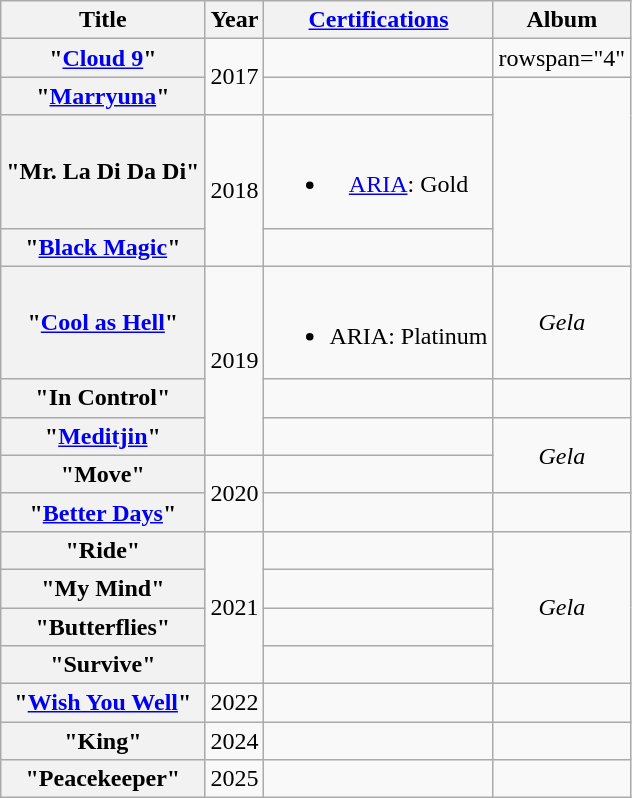<table class="wikitable plainrowheaders" style="text-align:center;">
<tr>
<th scope="col">Title</th>
<th scope="col">Year</th>
<th scope="col"><a href='#'>Certifications</a></th>
<th scope="col">Album</th>
</tr>
<tr>
<th scope="row">"<a href='#'>Cloud 9</a>"<br></th>
<td rowspan="2">2017</td>
<td></td>
<td>rowspan="4" </td>
</tr>
<tr>
<th scope="row">"<a href='#'>Marryuna</a>"<br></th>
<td></td>
</tr>
<tr>
<th scope="row">"Mr. La Di Da Di"</th>
<td rowspan="2">2018</td>
<td><br><ul><li><a href='#'>ARIA</a>: Gold</li></ul></td>
</tr>
<tr>
<th scope="row">"<a href='#'>Black Magic</a>"<br></th>
<td></td>
</tr>
<tr>
<th scope="row">"<a href='#'>Cool as Hell</a>"</th>
<td rowspan="3">2019</td>
<td><br><ul><li>ARIA: Platinum</li></ul></td>
<td><em>Gela</em></td>
</tr>
<tr>
<th scope="row">"In Control"</th>
<td></td>
<td></td>
</tr>
<tr>
<th scope="row">"<a href='#'>Meditjin</a>"<br></th>
<td></td>
<td rowspan="2"><em>Gela</em></td>
</tr>
<tr>
<th scope="row">"Move"</th>
<td rowspan="2">2020</td>
<td></td>
</tr>
<tr>
<th scope="row">"<a href='#'>Better Days</a>"<br></th>
<td></td>
<td></td>
</tr>
<tr>
<th scope="row">"Ride"<br></th>
<td rowspan="4">2021</td>
<td></td>
<td rowspan="4"><em>Gela</em></td>
</tr>
<tr>
<th scope="row">"My Mind"<br></th>
<td></td>
</tr>
<tr>
<th scope="row">"Butterflies"</th>
<td></td>
</tr>
<tr>
<th scope="row">"Survive"<br></th>
<td></td>
</tr>
<tr>
<th scope="row">"<a href='#'>Wish You Well</a>"<br></th>
<td>2022</td>
<td></td>
<td></td>
</tr>
<tr>
<th scope="row">"King"</th>
<td>2024</td>
<td></td>
<td></td>
</tr>
<tr>
<th scope="row">"Peacekeeper"</th>
<td>2025</td>
<td></td>
<td></td>
</tr>
</table>
